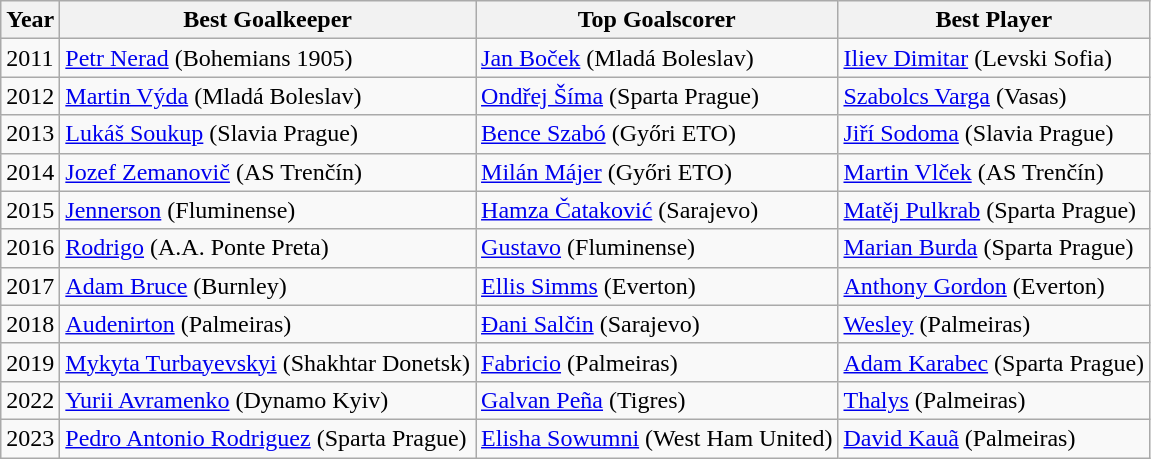<table class="wikitable">
<tr>
<th>Year</th>
<th>Best Goalkeeper</th>
<th>Top Goalscorer</th>
<th>Best Player</th>
</tr>
<tr>
<td>2011</td>
<td> <a href='#'>Petr Nerad</a> (Bohemians 1905)</td>
<td> <a href='#'>Jan Boček</a> (Mladá Boleslav)</td>
<td> <a href='#'>Iliev Dimitar</a> (Levski Sofia)</td>
</tr>
<tr>
<td>2012</td>
<td> <a href='#'>Martin Výda</a> (Mladá Boleslav)</td>
<td> <a href='#'>Ondřej Šíma</a> (Sparta Prague)</td>
<td> <a href='#'>Szabolcs Varga</a> (Vasas)</td>
</tr>
<tr>
<td>2013</td>
<td> <a href='#'>Lukáš Soukup</a> (Slavia Prague)</td>
<td> <a href='#'>Bence Szabó</a> (Győri ETO)</td>
<td> <a href='#'>Jiří Sodoma</a> (Slavia Prague)</td>
</tr>
<tr>
<td>2014</td>
<td> <a href='#'>Jozef Zemanovič</a> (AS Trenčín)</td>
<td> <a href='#'>Milán Májer</a> (Győri ETO)</td>
<td> <a href='#'>Martin Vlček</a> (AS Trenčín)</td>
</tr>
<tr>
<td>2015</td>
<td> <a href='#'>Jennerson</a> (Fluminense)</td>
<td> <a href='#'>Hamza Čataković</a> (Sarajevo)</td>
<td> <a href='#'>Matěj Pulkrab</a> (Sparta Prague)</td>
</tr>
<tr>
<td>2016</td>
<td> <a href='#'>Rodrigo</a> (A.A. Ponte Preta)</td>
<td> <a href='#'>Gustavo</a> (Fluminense)</td>
<td> <a href='#'>Marian Burda</a> (Sparta Prague)</td>
</tr>
<tr>
<td>2017</td>
<td> <a href='#'>Adam Bruce</a> (Burnley)</td>
<td> <a href='#'>Ellis Simms</a> (Everton)</td>
<td> <a href='#'>Anthony Gordon</a> (Everton)</td>
</tr>
<tr>
<td>2018</td>
<td> <a href='#'>Audenirton</a> (Palmeiras)</td>
<td> <a href='#'>Đani Salčin</a> (Sarajevo)</td>
<td> <a href='#'>Wesley</a> (Palmeiras)</td>
</tr>
<tr>
<td>2019</td>
<td> <a href='#'>Mykyta Turbayevskyi</a> (Shakhtar Donetsk)</td>
<td> <a href='#'>Fabricio</a> (Palmeiras)</td>
<td> <a href='#'>Adam Karabec</a> (Sparta Prague)</td>
</tr>
<tr>
<td>2022</td>
<td> <a href='#'>Yurii Avramenko</a> (Dynamo Kyiv)</td>
<td> <a href='#'>Galvan Peña</a> (Tigres)</td>
<td> <a href='#'>Thalys</a> (Palmeiras)</td>
</tr>
<tr>
<td>2023</td>
<td> <a href='#'>Pedro Antonio Rodriguez</a> (Sparta Prague)</td>
<td> <a href='#'>Elisha Sowumni</a> (West Ham United)</td>
<td> <a href='#'>David Kauã</a> (Palmeiras)</td>
</tr>
</table>
